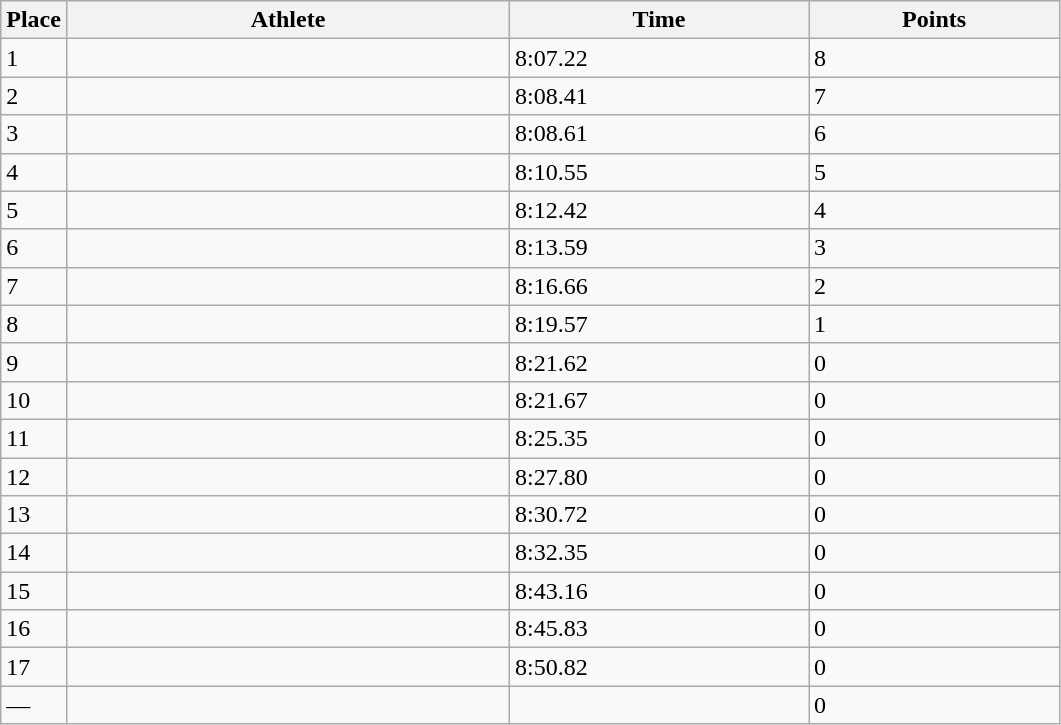<table class=wikitable>
<tr>
<th>Place</th>
<th style="width:18em">Athlete</th>
<th style="width:12em">Time</th>
<th style="width:10em">Points</th>
</tr>
<tr>
<td>1</td>
<td></td>
<td>8:07.22 </td>
<td>8</td>
</tr>
<tr>
<td>2</td>
<td></td>
<td>8:08.41 </td>
<td>7</td>
</tr>
<tr>
<td>3</td>
<td></td>
<td>8:08.61 </td>
<td>6</td>
</tr>
<tr>
<td>4</td>
<td></td>
<td>8:10.55</td>
<td>5</td>
</tr>
<tr>
<td>5</td>
<td></td>
<td>8:12.42</td>
<td>4</td>
</tr>
<tr>
<td>6</td>
<td></td>
<td>8:13.59 </td>
<td>3</td>
</tr>
<tr>
<td>7</td>
<td></td>
<td>8:16.66</td>
<td>2</td>
</tr>
<tr>
<td>8</td>
<td></td>
<td>8:19.57</td>
<td>1</td>
</tr>
<tr>
<td>9</td>
<td></td>
<td>8:21.62</td>
<td>0</td>
</tr>
<tr>
<td>10</td>
<td></td>
<td>8:21.67</td>
<td>0</td>
</tr>
<tr>
<td>11</td>
<td></td>
<td>8:25.35</td>
<td>0</td>
</tr>
<tr>
<td>12</td>
<td></td>
<td>8:27.80</td>
<td>0</td>
</tr>
<tr>
<td>13</td>
<td></td>
<td>8:30.72</td>
<td>0</td>
</tr>
<tr>
<td>14</td>
<td></td>
<td>8:32.35</td>
<td>0</td>
</tr>
<tr>
<td>15</td>
<td></td>
<td>8:43.16</td>
<td>0</td>
</tr>
<tr>
<td>16</td>
<td></td>
<td>8:45.83</td>
<td>0</td>
</tr>
<tr>
<td>17</td>
<td></td>
<td>8:50.82</td>
<td>0</td>
</tr>
<tr>
<td>—</td>
<td></td>
<td> </td>
<td>0</td>
</tr>
</table>
